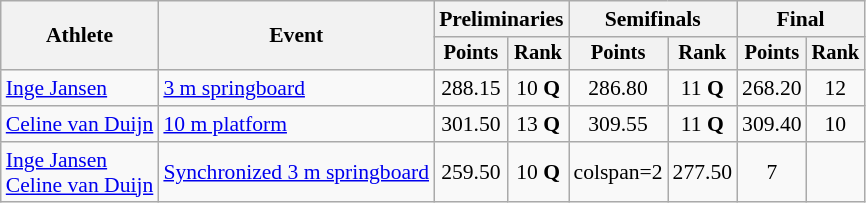<table class=wikitable style="font-size:90%;">
<tr>
<th rowspan="2">Athlete</th>
<th rowspan="2">Event</th>
<th colspan="2">Preliminaries</th>
<th colspan="2">Semifinals</th>
<th colspan="2">Final</th>
</tr>
<tr style="font-size:95%">
<th>Points</th>
<th>Rank</th>
<th>Points</th>
<th>Rank</th>
<th>Points</th>
<th>Rank</th>
</tr>
<tr align=center>
<td align=left><a href='#'>Inge Jansen</a></td>
<td align=left><a href='#'>3 m springboard</a></td>
<td>288.15</td>
<td>10 <strong>Q</strong></td>
<td>286.80</td>
<td>11 <strong>Q</strong></td>
<td>268.20</td>
<td>12</td>
</tr>
<tr align=center>
<td align=left><a href='#'>Celine van Duijn</a></td>
<td align=left><a href='#'>10 m platform</a></td>
<td>301.50</td>
<td>13 <strong>Q</strong></td>
<td>309.55</td>
<td>11 <strong>Q</strong></td>
<td>309.40</td>
<td>10</td>
</tr>
<tr align=center>
<td align=left><a href='#'>Inge Jansen</a><br><a href='#'>Celine van Duijn</a></td>
<td align=left><a href='#'>Synchronized 3 m springboard</a></td>
<td>259.50</td>
<td>10 <strong>Q</strong></td>
<td>colspan=2 </td>
<td>277.50</td>
<td>7</td>
</tr>
</table>
